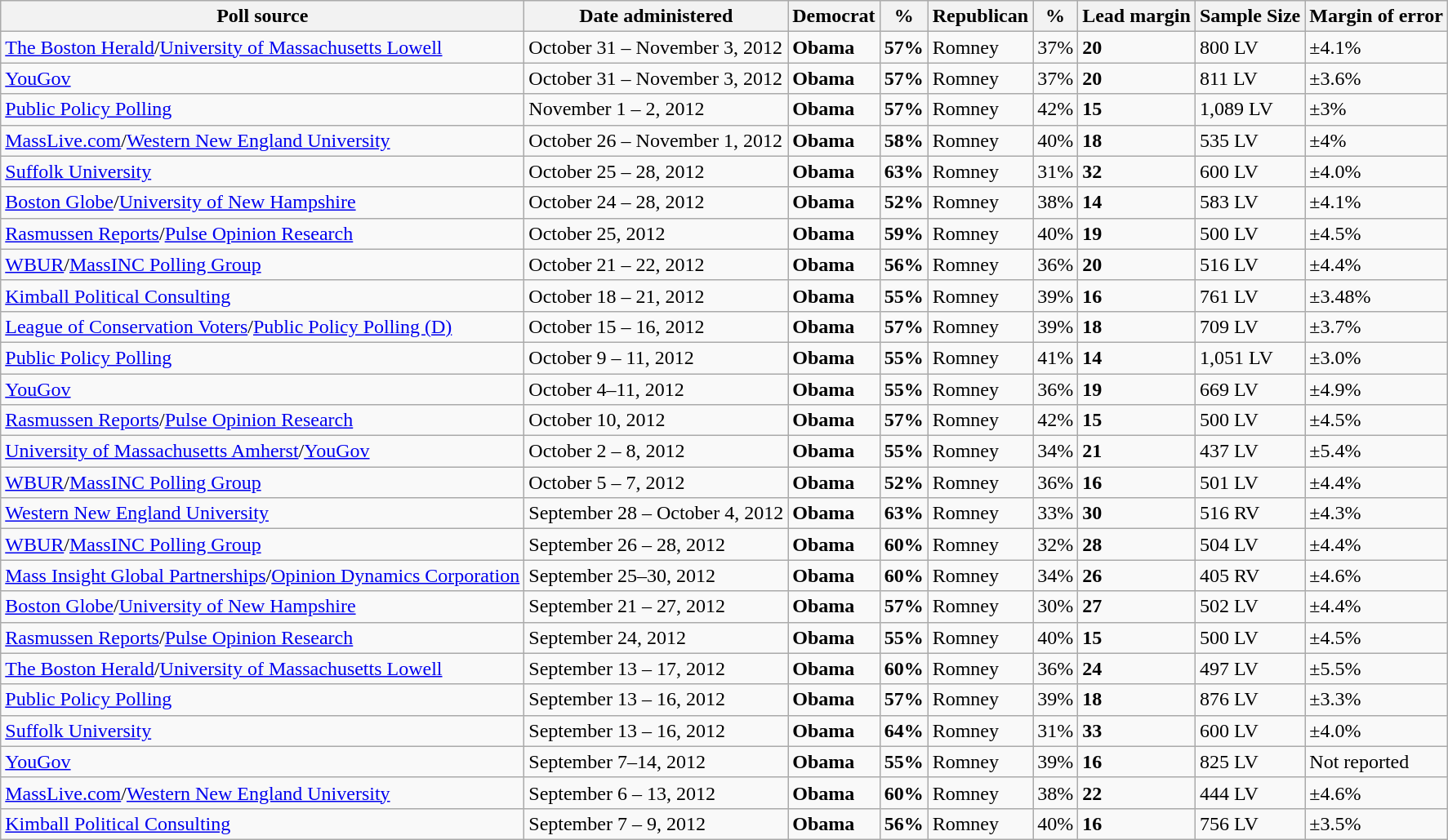<table class="wikitable">
<tr valign=bottom>
<th>Poll source</th>
<th>Date administered</th>
<th>Democrat</th>
<th>%</th>
<th>Republican</th>
<th>%</th>
<th>Lead margin</th>
<th>Sample Size</th>
<th>Margin of error</th>
</tr>
<tr>
<td><a href='#'>The Boston Herald</a>/<a href='#'>University of Massachusetts Lowell</a></td>
<td>October 31 – November 3, 2012</td>
<td><strong>Obama</strong></td>
<td><strong>57%</strong></td>
<td>Romney</td>
<td>37%</td>
<td><strong>20</strong></td>
<td>800 LV</td>
<td>±4.1%</td>
</tr>
<tr>
<td><a href='#'>YouGov</a></td>
<td>October 31 – November 3, 2012</td>
<td><strong>Obama</strong></td>
<td><strong>57%</strong></td>
<td>Romney</td>
<td>37%</td>
<td><strong>20</strong></td>
<td>811 LV</td>
<td>±3.6%</td>
</tr>
<tr>
<td><a href='#'>Public Policy Polling</a></td>
<td>November 1 – 2, 2012</td>
<td><strong>Obama</strong></td>
<td><strong>57%</strong></td>
<td>Romney</td>
<td>42%</td>
<td><strong>15</strong></td>
<td>1,089 LV</td>
<td>±3%</td>
</tr>
<tr>
<td><a href='#'>MassLive.com</a>/<a href='#'>Western New England University</a></td>
<td>October 26 – November 1, 2012</td>
<td><strong>Obama</strong></td>
<td><strong>58%</strong></td>
<td>Romney</td>
<td>40%</td>
<td><strong>18</strong></td>
<td>535 LV</td>
<td>±4%</td>
</tr>
<tr>
<td><a href='#'>Suffolk University</a></td>
<td>October 25 – 28, 2012</td>
<td><strong>Obama</strong></td>
<td><strong>63%</strong></td>
<td>Romney</td>
<td>31%</td>
<td><strong>32</strong></td>
<td>600 LV</td>
<td>±4.0%</td>
</tr>
<tr>
<td><a href='#'>Boston Globe</a>/<a href='#'>University of New Hampshire</a></td>
<td>October 24 – 28, 2012</td>
<td><strong>Obama</strong></td>
<td><strong>52%</strong></td>
<td>Romney</td>
<td>38%</td>
<td><strong>14</strong></td>
<td>583 LV</td>
<td>±4.1%</td>
</tr>
<tr>
<td><a href='#'>Rasmussen Reports</a>/<a href='#'>Pulse Opinion Research</a></td>
<td>October 25, 2012</td>
<td><strong>Obama</strong></td>
<td><strong>59%</strong></td>
<td>Romney</td>
<td>40%</td>
<td><strong>19</strong></td>
<td>500 LV</td>
<td>±4.5%</td>
</tr>
<tr>
<td><a href='#'>WBUR</a>/<a href='#'>MassINC Polling Group</a></td>
<td>October 21 – 22, 2012</td>
<td><strong>Obama</strong></td>
<td><strong>56%</strong></td>
<td>Romney</td>
<td>36%</td>
<td><strong>20</strong></td>
<td>516 LV</td>
<td>±4.4%</td>
</tr>
<tr>
<td><a href='#'>Kimball Political Consulting</a></td>
<td>October 18 – 21, 2012</td>
<td><strong>Obama</strong></td>
<td><strong>55%</strong></td>
<td>Romney</td>
<td>39%</td>
<td><strong>16</strong></td>
<td>761 LV</td>
<td>±3.48%</td>
</tr>
<tr>
<td><a href='#'>League of Conservation Voters</a>/<a href='#'>Public Policy Polling (D)</a></td>
<td>October 15 – 16, 2012</td>
<td><strong>Obama</strong></td>
<td><strong>57%</strong></td>
<td>Romney</td>
<td>39%</td>
<td><strong>18</strong></td>
<td>709 LV</td>
<td>±3.7%</td>
</tr>
<tr>
<td><a href='#'>Public Policy Polling</a></td>
<td>October 9 – 11, 2012</td>
<td><strong>Obama</strong></td>
<td><strong>55%</strong></td>
<td>Romney</td>
<td>41%</td>
<td><strong>14</strong></td>
<td>1,051 LV</td>
<td>±3.0%</td>
</tr>
<tr>
<td><a href='#'>YouGov</a></td>
<td>October 4–11, 2012</td>
<td><strong>Obama</strong></td>
<td><strong>55%</strong></td>
<td>Romney</td>
<td>36%</td>
<td><strong>19</strong></td>
<td>669 LV</td>
<td>±4.9%</td>
</tr>
<tr>
<td><a href='#'>Rasmussen Reports</a>/<a href='#'>Pulse Opinion Research</a></td>
<td>October 10, 2012</td>
<td><strong>Obama</strong></td>
<td><strong>57%</strong></td>
<td>Romney</td>
<td>42%</td>
<td><strong>15</strong></td>
<td>500 LV</td>
<td>±4.5%</td>
</tr>
<tr>
<td><a href='#'>University of Massachusetts Amherst</a>/<a href='#'>YouGov</a></td>
<td>October 2 – 8, 2012</td>
<td><strong>Obama</strong></td>
<td><strong>55%</strong></td>
<td>Romney</td>
<td>34%</td>
<td><strong>21</strong></td>
<td>437 LV</td>
<td>±5.4%</td>
</tr>
<tr>
<td><a href='#'>WBUR</a>/<a href='#'>MassINC Polling Group</a></td>
<td>October 5 – 7, 2012</td>
<td><strong>Obama</strong></td>
<td><strong>52%</strong></td>
<td>Romney</td>
<td>36%</td>
<td><strong>16</strong></td>
<td>501 LV</td>
<td>±4.4%</td>
</tr>
<tr>
<td><a href='#'>Western New England University</a></td>
<td>September 28 – October 4, 2012</td>
<td><strong>Obama</strong></td>
<td><strong>63%</strong></td>
<td>Romney</td>
<td>33%</td>
<td><strong>30</strong></td>
<td>516 RV</td>
<td>±4.3%</td>
</tr>
<tr>
<td><a href='#'>WBUR</a>/<a href='#'>MassINC Polling Group</a></td>
<td>September 26 – 28, 2012</td>
<td><strong>Obama</strong></td>
<td><strong>60%</strong></td>
<td>Romney</td>
<td>32%</td>
<td><strong>28</strong></td>
<td>504 LV</td>
<td>±4.4%</td>
</tr>
<tr>
<td><a href='#'>Mass Insight Global Partnerships</a>/<a href='#'>Opinion Dynamics Corporation</a></td>
<td>September 25–30, 2012</td>
<td><strong>Obama</strong></td>
<td><strong>60%</strong></td>
<td>Romney</td>
<td>34%</td>
<td><strong>26</strong></td>
<td>405 RV</td>
<td>±4.6%</td>
</tr>
<tr>
<td><a href='#'>Boston Globe</a>/<a href='#'>University of New Hampshire</a></td>
<td>September 21 – 27, 2012</td>
<td><strong>Obama</strong></td>
<td><strong>57%</strong></td>
<td>Romney</td>
<td>30%</td>
<td><strong>27</strong></td>
<td>502 LV</td>
<td>±4.4%</td>
</tr>
<tr>
<td><a href='#'>Rasmussen Reports</a>/<a href='#'>Pulse Opinion Research</a></td>
<td>September 24, 2012</td>
<td><strong>Obama</strong></td>
<td><strong>55%</strong></td>
<td>Romney</td>
<td>40%</td>
<td><strong>15</strong></td>
<td>500 LV</td>
<td>±4.5%</td>
</tr>
<tr>
<td><a href='#'>The Boston Herald</a>/<a href='#'>University of Massachusetts Lowell</a></td>
<td>September 13 – 17, 2012</td>
<td><strong>Obama</strong></td>
<td><strong>60%</strong></td>
<td>Romney</td>
<td>36%</td>
<td><strong>24</strong></td>
<td>497 LV</td>
<td>±5.5%</td>
</tr>
<tr>
<td><a href='#'>Public Policy Polling</a></td>
<td>September 13 – 16, 2012</td>
<td><strong>Obama</strong></td>
<td><strong>57%</strong></td>
<td>Romney</td>
<td>39%</td>
<td><strong>18</strong></td>
<td>876 LV</td>
<td>±3.3%</td>
</tr>
<tr>
<td><a href='#'>Suffolk University</a></td>
<td>September 13 – 16, 2012</td>
<td><strong>Obama</strong></td>
<td><strong>64%</strong></td>
<td>Romney</td>
<td>31%</td>
<td><strong>33</strong></td>
<td>600 LV</td>
<td>±4.0%</td>
</tr>
<tr>
<td><a href='#'>YouGov</a></td>
<td>September 7–14, 2012</td>
<td><strong>Obama</strong></td>
<td><strong>55%</strong></td>
<td>Romney</td>
<td>39%</td>
<td><strong>16</strong></td>
<td>825 LV</td>
<td>Not reported</td>
</tr>
<tr>
<td><a href='#'>MassLive.com</a>/<a href='#'>Western New England University</a></td>
<td>September 6 – 13, 2012</td>
<td><strong>Obama</strong></td>
<td><strong>60%</strong></td>
<td>Romney</td>
<td>38%</td>
<td><strong>22</strong></td>
<td>444 LV</td>
<td>±4.6%</td>
</tr>
<tr>
<td><a href='#'>Kimball Political Consulting</a></td>
<td>September 7 – 9, 2012</td>
<td><strong>Obama</strong></td>
<td><strong>56%</strong></td>
<td>Romney</td>
<td>40%</td>
<td><strong>16</strong></td>
<td>756 LV</td>
<td>±3.5%</td>
</tr>
</table>
